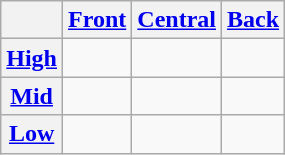<table class="wikitable" style="text-align: center;">
<tr>
<th></th>
<th><a href='#'>Front</a></th>
<th><a href='#'>Central</a></th>
<th><a href='#'>Back</a></th>
</tr>
<tr>
<th><a href='#'>High</a></th>
<td></td>
<td></td>
<td></td>
</tr>
<tr>
<th><a href='#'>Mid</a></th>
<td></td>
<td></td>
<td></td>
</tr>
<tr>
<th><a href='#'>Low</a></th>
<td></td>
<td></td>
<td></td>
</tr>
</table>
